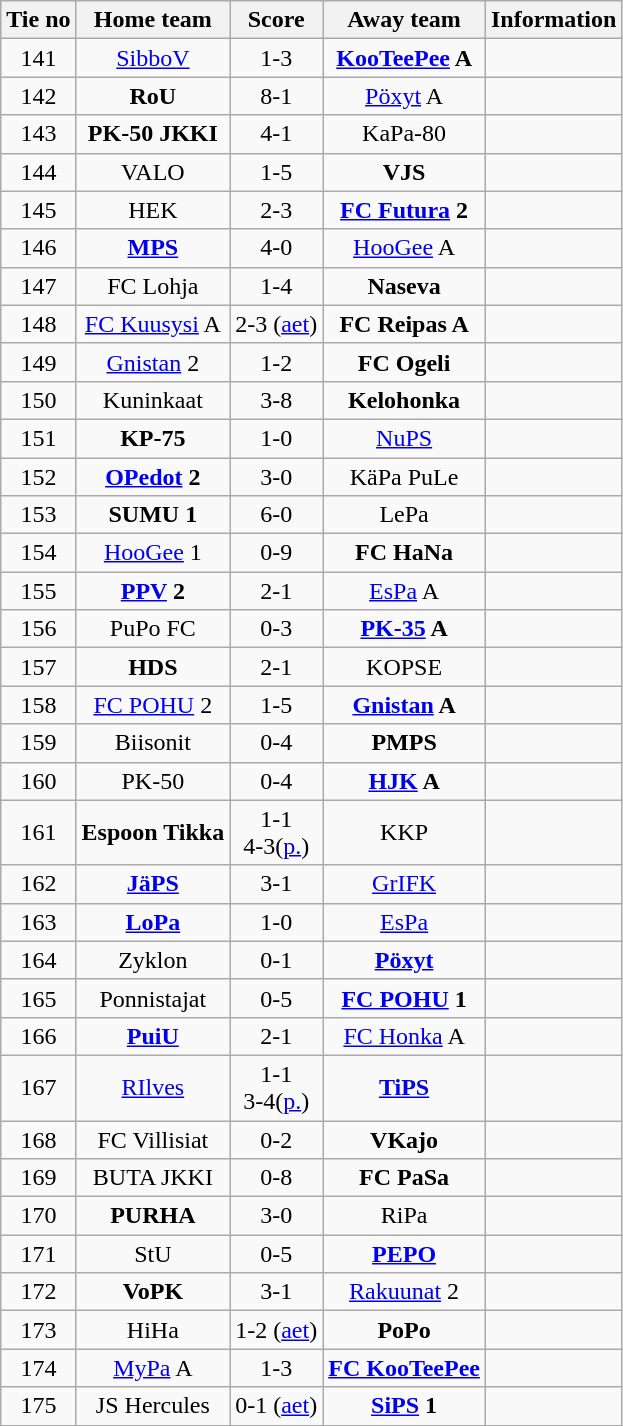<table class="wikitable" style="text-align:center">
<tr>
<th style= width="40px">Tie no</th>
<th style= width="150px">Home team</th>
<th style= width="60px">Score</th>
<th style= width="150px">Away team</th>
<th style= width="30px">Information</th>
</tr>
<tr>
<td>141</td>
<td><a href='#'>SibboV</a></td>
<td>1-3</td>
<td><strong><a href='#'>KooTeePee</a> A</strong></td>
<td></td>
</tr>
<tr>
<td>142</td>
<td><strong>RoU</strong></td>
<td>8-1</td>
<td><a href='#'>Pöxyt</a> A</td>
<td></td>
</tr>
<tr>
<td>143</td>
<td><strong>PK-50 JKKI</strong></td>
<td>4-1</td>
<td>KaPa-80</td>
<td></td>
</tr>
<tr>
<td>144</td>
<td>VALO</td>
<td>1-5</td>
<td><strong>VJS</strong></td>
<td></td>
</tr>
<tr>
<td>145</td>
<td>HEK</td>
<td>2-3</td>
<td><strong><a href='#'>FC Futura</a> 2</strong></td>
<td></td>
</tr>
<tr>
<td>146</td>
<td><strong><a href='#'>MPS</a></strong></td>
<td>4-0</td>
<td><a href='#'>HooGee</a> A</td>
<td></td>
</tr>
<tr>
<td>147</td>
<td>FC Lohja</td>
<td>1-4</td>
<td><strong>Naseva</strong></td>
<td></td>
</tr>
<tr>
<td>148</td>
<td><a href='#'>FC Kuusysi</a> A</td>
<td>2-3 (<a href='#'>aet</a>)</td>
<td><strong>FC Reipas A</strong></td>
<td></td>
</tr>
<tr>
<td>149</td>
<td><a href='#'>Gnistan</a> 2</td>
<td>1-2</td>
<td><strong>FC Ogeli</strong></td>
<td></td>
</tr>
<tr>
<td>150</td>
<td>Kuninkaat</td>
<td>3-8</td>
<td><strong>Kelohonka</strong></td>
<td></td>
</tr>
<tr>
<td>151</td>
<td><strong>KP-75</strong></td>
<td>1-0</td>
<td><a href='#'>NuPS</a></td>
<td></td>
</tr>
<tr>
<td>152</td>
<td><strong><a href='#'>OPedot</a> 2</strong></td>
<td>3-0</td>
<td>KäPa PuLe</td>
<td></td>
</tr>
<tr>
<td>153</td>
<td><strong>SUMU 1</strong></td>
<td>6-0</td>
<td>LePa</td>
<td></td>
</tr>
<tr>
<td>154</td>
<td><a href='#'>HooGee</a> 1</td>
<td>0-9</td>
<td><strong>FC HaNa</strong></td>
<td></td>
</tr>
<tr>
<td>155</td>
<td><strong><a href='#'>PPV</a> 2</strong></td>
<td>2-1</td>
<td><a href='#'>EsPa</a> A</td>
<td></td>
</tr>
<tr>
<td>156</td>
<td>PuPo FC</td>
<td>0-3</td>
<td><strong><a href='#'>PK-35</a> A</strong></td>
<td></td>
</tr>
<tr>
<td>157</td>
<td><strong>HDS</strong></td>
<td>2-1</td>
<td>KOPSE</td>
<td></td>
</tr>
<tr>
<td>158</td>
<td><a href='#'>FC POHU</a> 2</td>
<td>1-5</td>
<td><strong><a href='#'>Gnistan</a> A</strong></td>
<td></td>
</tr>
<tr>
<td>159</td>
<td>Biisonit</td>
<td>0-4</td>
<td><strong>PMPS</strong></td>
<td></td>
</tr>
<tr>
<td>160</td>
<td>PK-50</td>
<td>0-4</td>
<td><strong><a href='#'>HJK</a> A</strong></td>
<td></td>
</tr>
<tr>
<td>161</td>
<td><strong>Espoon Tikka</strong></td>
<td>1-1<br> 4-3(<a href='#'>p.</a>)</td>
<td>KKP</td>
<td></td>
</tr>
<tr>
<td>162</td>
<td><strong><a href='#'>JäPS</a></strong></td>
<td>3-1</td>
<td><a href='#'>GrIFK</a></td>
<td></td>
</tr>
<tr>
<td>163</td>
<td><strong><a href='#'>LoPa</a></strong></td>
<td>1-0</td>
<td><a href='#'>EsPa</a></td>
<td></td>
</tr>
<tr>
<td>164</td>
<td>Zyklon</td>
<td>0-1</td>
<td><strong><a href='#'>Pöxyt</a></strong></td>
<td></td>
</tr>
<tr>
<td>165</td>
<td>Ponnistajat</td>
<td>0-5</td>
<td><strong><a href='#'>FC POHU</a> 1</strong></td>
<td></td>
</tr>
<tr>
<td>166</td>
<td><strong><a href='#'>PuiU</a></strong></td>
<td>2-1</td>
<td><a href='#'>FC Honka</a> A</td>
<td></td>
</tr>
<tr>
<td>167</td>
<td><a href='#'>RIlves</a></td>
<td>1-1<br> 3-4(<a href='#'>p.</a>)</td>
<td><strong><a href='#'>TiPS</a></strong></td>
<td></td>
</tr>
<tr>
<td>168</td>
<td>FC Villisiat</td>
<td>0-2</td>
<td><strong>VKajo</strong></td>
<td></td>
</tr>
<tr>
<td>169</td>
<td>BUTA JKKI</td>
<td>0-8</td>
<td><strong>FC PaSa</strong></td>
<td></td>
</tr>
<tr>
<td>170</td>
<td><strong>PURHA</strong></td>
<td>3-0</td>
<td>RiPa</td>
<td></td>
</tr>
<tr>
<td>171</td>
<td>StU</td>
<td>0-5</td>
<td><strong><a href='#'>PEPO</a></strong></td>
<td></td>
</tr>
<tr>
<td>172</td>
<td><strong>VoPK</strong></td>
<td>3-1</td>
<td><a href='#'>Rakuunat</a> 2</td>
<td></td>
</tr>
<tr>
<td>173</td>
<td>HiHa</td>
<td>1-2 (<a href='#'>aet</a>)</td>
<td><strong>PoPo</strong></td>
<td></td>
</tr>
<tr>
<td>174</td>
<td><a href='#'>MyPa</a> A</td>
<td>1-3</td>
<td><strong><a href='#'>FC KooTeePee</a></strong></td>
<td></td>
</tr>
<tr>
<td>175</td>
<td>JS Hercules</td>
<td>0-1 (<a href='#'>aet</a>)</td>
<td><strong><a href='#'>SiPS</a> 1</strong></td>
<td></td>
</tr>
<tr>
</tr>
</table>
